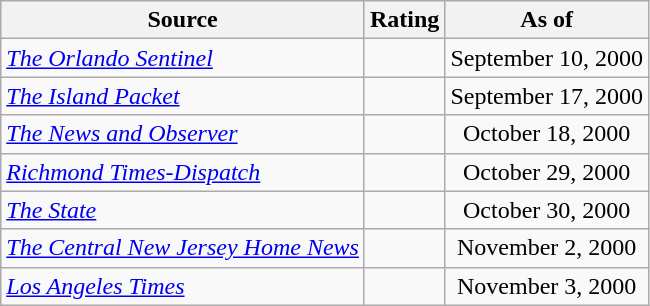<table class="wikitable" style="text-align:center">
<tr>
<th>Source</th>
<th>Rating</th>
<th>As of</th>
</tr>
<tr>
<td align="left"><em><a href='#'>The Orlando Sentinel</a></em></td>
<td></td>
<td>September 10, 2000</td>
</tr>
<tr>
<td align="left"><em><a href='#'>The Island Packet</a></em></td>
<td></td>
<td>September 17, 2000</td>
</tr>
<tr>
<td align="left"><em><a href='#'>The News and Observer</a></em></td>
<td></td>
<td>October 18, 2000</td>
</tr>
<tr>
<td align="left"><em><a href='#'>Richmond Times-Dispatch</a></em></td>
<td></td>
<td>October 29, 2000</td>
</tr>
<tr>
<td align="left"><em><a href='#'>The State</a></em></td>
<td></td>
<td>October 30, 2000</td>
</tr>
<tr>
<td align="left"><em><a href='#'>The Central New Jersey Home News</a></em></td>
<td></td>
<td>November 2, 2000</td>
</tr>
<tr>
<td align="left"><em><a href='#'>Los Angeles Times</a></em></td>
<td></td>
<td>November 3, 2000</td>
</tr>
</table>
